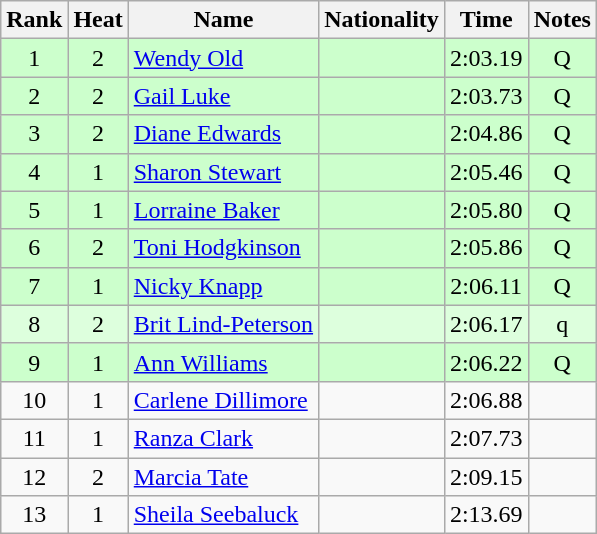<table class="wikitable sortable" style="text-align:center">
<tr>
<th>Rank</th>
<th>Heat</th>
<th>Name</th>
<th>Nationality</th>
<th>Time</th>
<th>Notes</th>
</tr>
<tr bgcolor=ccffcc>
<td>1</td>
<td>2</td>
<td align=left><a href='#'>Wendy Old</a></td>
<td align=left></td>
<td>2:03.19</td>
<td>Q</td>
</tr>
<tr bgcolor=ccffcc>
<td>2</td>
<td>2</td>
<td align=left><a href='#'>Gail Luke</a></td>
<td align=left></td>
<td>2:03.73</td>
<td>Q</td>
</tr>
<tr bgcolor=ccffcc>
<td>3</td>
<td>2</td>
<td align=left><a href='#'>Diane Edwards</a></td>
<td align=left></td>
<td>2:04.86</td>
<td>Q</td>
</tr>
<tr bgcolor=ccffcc>
<td>4</td>
<td>1</td>
<td align=left><a href='#'>Sharon Stewart</a></td>
<td align=left></td>
<td>2:05.46</td>
<td>Q</td>
</tr>
<tr bgcolor=ccffcc>
<td>5</td>
<td>1</td>
<td align=left><a href='#'>Lorraine Baker</a></td>
<td align=left></td>
<td>2:05.80</td>
<td>Q</td>
</tr>
<tr bgcolor=ccffcc>
<td>6</td>
<td>2</td>
<td align=left><a href='#'>Toni Hodgkinson</a></td>
<td align=left></td>
<td>2:05.86</td>
<td>Q</td>
</tr>
<tr bgcolor=ccffcc>
<td>7</td>
<td>1</td>
<td align=left><a href='#'>Nicky Knapp</a></td>
<td align=left></td>
<td>2:06.11</td>
<td>Q</td>
</tr>
<tr bgcolor=ddffdd>
<td>8</td>
<td>2</td>
<td align=left><a href='#'>Brit Lind-Peterson</a></td>
<td align=left></td>
<td>2:06.17</td>
<td>q</td>
</tr>
<tr bgcolor=ccffcc>
<td>9</td>
<td>1</td>
<td align=left><a href='#'>Ann Williams</a></td>
<td align=left></td>
<td>2:06.22</td>
<td>Q</td>
</tr>
<tr>
<td>10</td>
<td>1</td>
<td align=left><a href='#'>Carlene Dillimore</a></td>
<td align=left></td>
<td>2:06.88</td>
<td></td>
</tr>
<tr>
<td>11</td>
<td>1</td>
<td align=left><a href='#'>Ranza Clark</a></td>
<td align=left></td>
<td>2:07.73</td>
<td></td>
</tr>
<tr>
<td>12</td>
<td>2</td>
<td align=left><a href='#'>Marcia Tate</a></td>
<td align=left></td>
<td>2:09.15</td>
<td></td>
</tr>
<tr>
<td>13</td>
<td>1</td>
<td align=left><a href='#'>Sheila Seebaluck</a></td>
<td align=left></td>
<td>2:13.69</td>
<td></td>
</tr>
</table>
